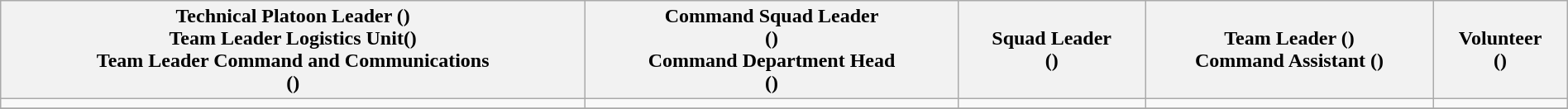<table class="wikitable"  align="center" width="100%">
<tr>
<th>Technical Platoon Leader ()<br>Team Leader Logistics Unit()<br>Team Leader Command and Communications<br>()</th>
<th>Command Squad Leader<br>()<br>Command Department Head<br>()</th>
<th>Squad Leader<br>()</th>
<th>Team Leader ()<br>Command Assistant ()</th>
<th>Volunteer <br>()</th>
</tr>
<tr>
<td align="center"></td>
<td align="center"></td>
<td align="center"></td>
<td align="center"></td>
<td align="center"></td>
</tr>
<tr>
</tr>
</table>
